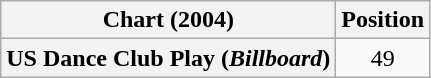<table class="wikitable plainrowheaders" style="text-align:center">
<tr>
<th>Chart (2004)</th>
<th>Position</th>
</tr>
<tr>
<th scope="row">US Dance Club Play (<em>Billboard</em>)<br></th>
<td>49</td>
</tr>
</table>
